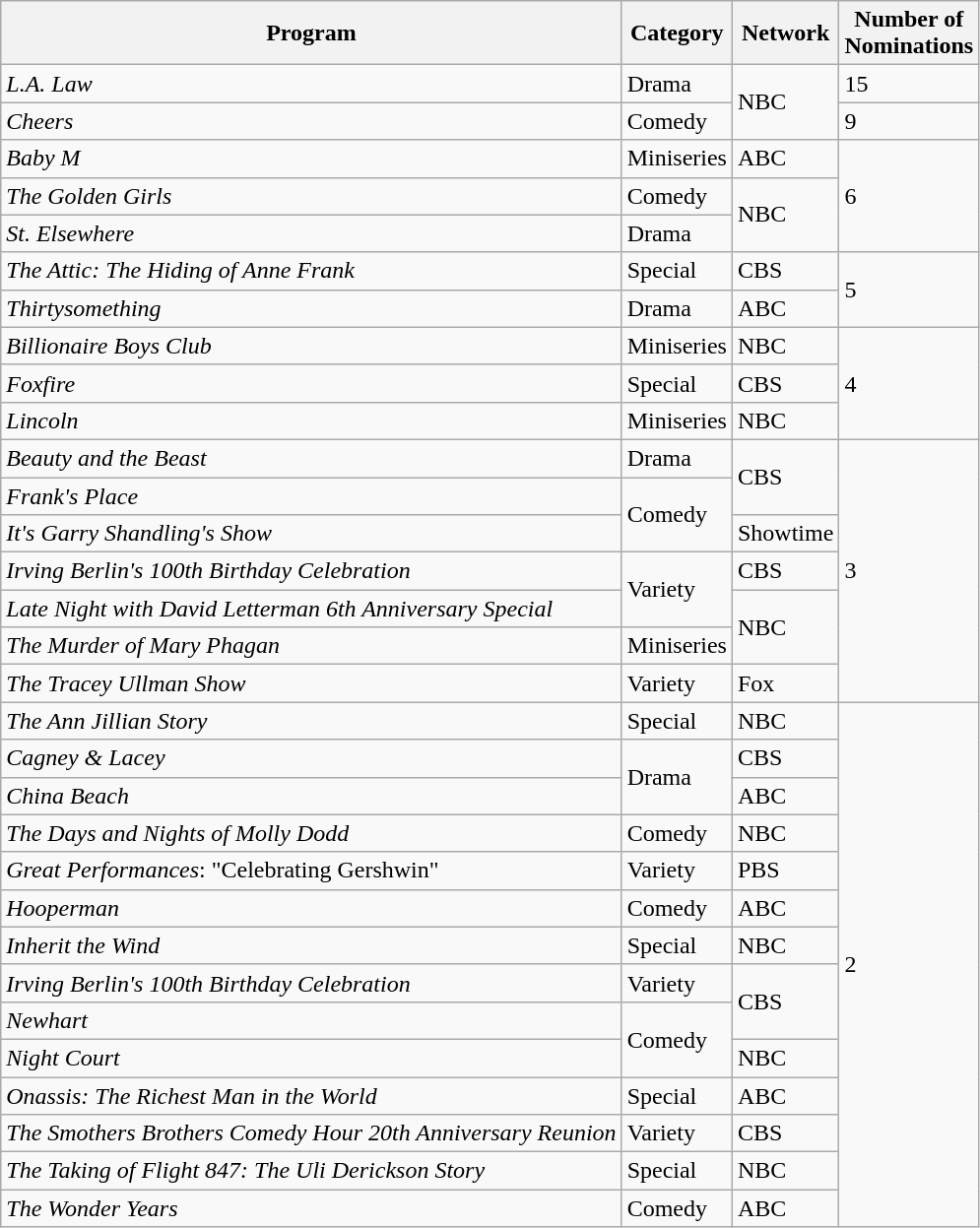<table class="wikitable">
<tr>
<th>Program</th>
<th>Category</th>
<th>Network</th>
<th>Number of<br>Nominations</th>
</tr>
<tr>
<td><em>L.A. Law</em></td>
<td>Drama</td>
<td rowspan="2">NBC</td>
<td>15</td>
</tr>
<tr>
<td><em>Cheers</em></td>
<td>Comedy</td>
<td>9</td>
</tr>
<tr>
<td><em>Baby M</em></td>
<td>Miniseries</td>
<td>ABC</td>
<td rowspan="3">6</td>
</tr>
<tr>
<td><em>The Golden Girls</em></td>
<td>Comedy</td>
<td rowspan="2">NBC</td>
</tr>
<tr>
<td><em>St. Elsewhere</em></td>
<td>Drama</td>
</tr>
<tr>
<td><em>The Attic: The Hiding of Anne Frank</em></td>
<td>Special</td>
<td>CBS</td>
<td rowspan="2">5</td>
</tr>
<tr>
<td><em>Thirtysomething</em></td>
<td>Drama</td>
<td>ABC</td>
</tr>
<tr>
<td><em>Billionaire Boys Club</em></td>
<td>Miniseries</td>
<td>NBC</td>
<td rowspan="3">4</td>
</tr>
<tr>
<td><em>Foxfire</em></td>
<td>Special</td>
<td>CBS</td>
</tr>
<tr>
<td><em>Lincoln</em></td>
<td>Miniseries</td>
<td>NBC</td>
</tr>
<tr>
<td><em>Beauty and the Beast</em></td>
<td>Drama</td>
<td rowspan="2">CBS</td>
<td rowspan="7">3</td>
</tr>
<tr>
<td><em>Frank's Place</em></td>
<td rowspan="2">Comedy</td>
</tr>
<tr>
<td><em>It's Garry Shandling's Show</em></td>
<td>Showtime</td>
</tr>
<tr>
<td><em>Irving Berlin's 100th Birthday Celebration</em></td>
<td rowspan="2">Variety</td>
<td>CBS</td>
</tr>
<tr>
<td><em>Late Night with David Letterman 6th Anniversary Special</em></td>
<td rowspan="2">NBC</td>
</tr>
<tr>
<td><em>The Murder of Mary Phagan</em></td>
<td>Miniseries</td>
</tr>
<tr>
<td><em>The Tracey Ullman Show</em></td>
<td>Variety</td>
<td>Fox</td>
</tr>
<tr>
<td><em>The Ann Jillian Story</em></td>
<td>Special</td>
<td>NBC</td>
<td rowspan="14">2</td>
</tr>
<tr>
<td><em>Cagney & Lacey</em></td>
<td rowspan="2">Drama</td>
<td>CBS</td>
</tr>
<tr>
<td><em>China Beach</em></td>
<td>ABC</td>
</tr>
<tr>
<td><em>The Days and Nights of Molly Dodd</em></td>
<td>Comedy</td>
<td>NBC</td>
</tr>
<tr>
<td><em>Great Performances</em>: "Celebrating Gershwin"</td>
<td>Variety</td>
<td>PBS</td>
</tr>
<tr>
<td><em>Hooperman</em></td>
<td>Comedy</td>
<td>ABC</td>
</tr>
<tr>
<td><em>Inherit the Wind</em></td>
<td>Special</td>
<td>NBC</td>
</tr>
<tr>
<td><em>Irving Berlin's 100th Birthday Celebration</em></td>
<td>Variety</td>
<td rowspan="2">CBS</td>
</tr>
<tr>
<td><em>Newhart</em></td>
<td rowspan="2">Comedy</td>
</tr>
<tr>
<td><em>Night Court</em></td>
<td>NBC</td>
</tr>
<tr>
<td><em>Onassis: The Richest Man in the World</em></td>
<td>Special</td>
<td>ABC</td>
</tr>
<tr>
<td><em>The Smothers Brothers Comedy Hour 20th Anniversary Reunion</em></td>
<td>Variety</td>
<td>CBS</td>
</tr>
<tr>
<td><em>The Taking of Flight 847: The Uli Derickson Story</em></td>
<td>Special</td>
<td>NBC</td>
</tr>
<tr>
<td><em>The Wonder Years</em></td>
<td>Comedy</td>
<td>ABC</td>
</tr>
</table>
